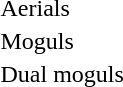<table>
<tr>
<td>Aerials<br></td>
<td></td>
<td></td>
<td></td>
</tr>
<tr>
<td>Moguls<br></td>
<td></td>
<td></td>
<td></td>
</tr>
<tr>
<td>Dual moguls<br></td>
<td></td>
<td></td>
<td></td>
</tr>
</table>
